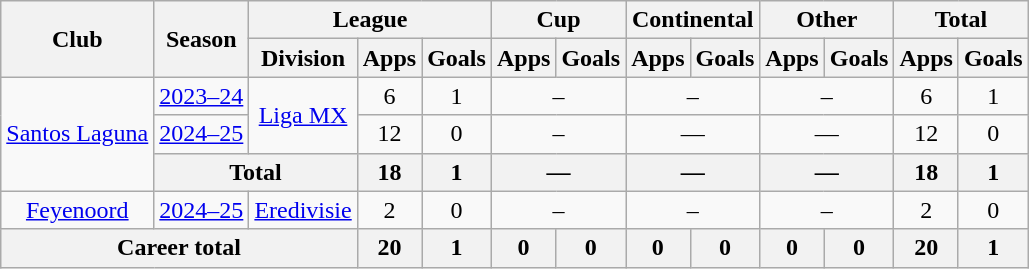<table class="wikitable" style="text-align:center">
<tr>
<th rowspan="2">Club</th>
<th rowspan="2">Season</th>
<th colspan="3">League</th>
<th colspan="2">Cup</th>
<th colspan="2">Continental</th>
<th colspan="2">Other</th>
<th colspan="2">Total</th>
</tr>
<tr>
<th>Division</th>
<th>Apps</th>
<th>Goals</th>
<th>Apps</th>
<th>Goals</th>
<th>Apps</th>
<th>Goals</th>
<th>Apps</th>
<th>Goals</th>
<th>Apps</th>
<th>Goals</th>
</tr>
<tr>
<td rowspan="3"><a href='#'>Santos Laguna</a></td>
<td><a href='#'>2023–24</a></td>
<td rowspan="2"><a href='#'>Liga MX</a></td>
<td>6</td>
<td>1</td>
<td colspan="2">–</td>
<td colspan="2">–</td>
<td colspan="2">–</td>
<td>6</td>
<td>1</td>
</tr>
<tr>
<td><a href='#'>2024–25</a></td>
<td>12</td>
<td>0</td>
<td colspan="2">–</td>
<td colspan="2">—</td>
<td colspan="2">—</td>
<td>12</td>
<td>0</td>
</tr>
<tr>
<th colspan="2">Total</th>
<th>18</th>
<th>1</th>
<th colspan="2">—</th>
<th colspan="2">—</th>
<th colspan="2">—</th>
<th>18</th>
<th>1</th>
</tr>
<tr>
<td><a href='#'>Feyenoord</a></td>
<td><a href='#'>2024–25</a></td>
<td><a href='#'>Eredivisie</a></td>
<td>2</td>
<td>0</td>
<td colspan="2">–</td>
<td colspan="2">–</td>
<td colspan="2">–</td>
<td>2</td>
<td>0</td>
</tr>
<tr>
<th colspan="3">Career total</th>
<th>20</th>
<th>1</th>
<th>0</th>
<th>0</th>
<th>0</th>
<th>0</th>
<th>0</th>
<th>0</th>
<th>20</th>
<th>1</th>
</tr>
</table>
